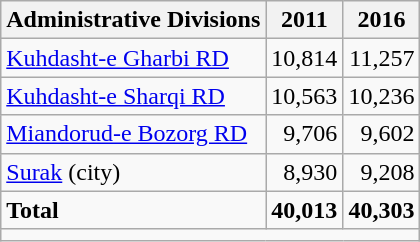<table class="wikitable">
<tr>
<th>Administrative Divisions</th>
<th>2011</th>
<th>2016</th>
</tr>
<tr>
<td><a href='#'>Kuhdasht-e Gharbi RD</a></td>
<td style="text-align: right;">10,814</td>
<td style="text-align: right;">11,257</td>
</tr>
<tr>
<td><a href='#'>Kuhdasht-e Sharqi RD</a></td>
<td style="text-align: right;">10,563</td>
<td style="text-align: right;">10,236</td>
</tr>
<tr>
<td><a href='#'>Miandorud-e Bozorg RD</a></td>
<td style="text-align: right;">9,706</td>
<td style="text-align: right;">9,602</td>
</tr>
<tr>
<td><a href='#'>Surak</a> (city)</td>
<td style="text-align: right;">8,930</td>
<td style="text-align: right;">9,208</td>
</tr>
<tr>
<td><strong>Total</strong></td>
<td style="text-align: right;"><strong>40,013</strong></td>
<td style="text-align: right;"><strong>40,303</strong></td>
</tr>
<tr>
<td colspan=3></td>
</tr>
</table>
